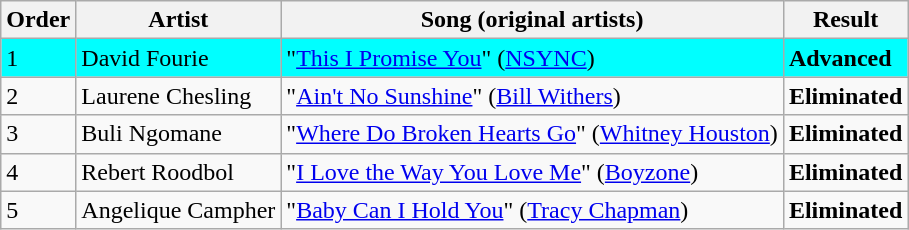<table class=wikitable>
<tr>
<th>Order</th>
<th>Artist</th>
<th>Song (original artists)</th>
<th>Result</th>
</tr>
<tr style="background:cyan;">
<td>1</td>
<td>David Fourie</td>
<td>"<a href='#'>This I Promise You</a>" (<a href='#'>NSYNC</a>)</td>
<td><strong>Advanced</strong></td>
</tr>
<tr>
<td>2</td>
<td>Laurene Chesling</td>
<td>"<a href='#'>Ain't No Sunshine</a>" (<a href='#'>Bill Withers</a>)</td>
<td><strong>Eliminated</strong></td>
</tr>
<tr>
<td>3</td>
<td>Buli Ngomane</td>
<td>"<a href='#'>Where Do Broken Hearts Go</a>" (<a href='#'>Whitney Houston</a>)</td>
<td><strong>Eliminated</strong></td>
</tr>
<tr>
<td>4</td>
<td>Rebert Roodbol</td>
<td>"<a href='#'>I Love the Way You Love Me</a>" (<a href='#'>Boyzone</a>)</td>
<td><strong>Eliminated</strong></td>
</tr>
<tr>
<td>5</td>
<td>Angelique Campher</td>
<td>"<a href='#'>Baby Can I Hold You</a>" (<a href='#'>Tracy Chapman</a>)</td>
<td><strong>Eliminated</strong></td>
</tr>
</table>
